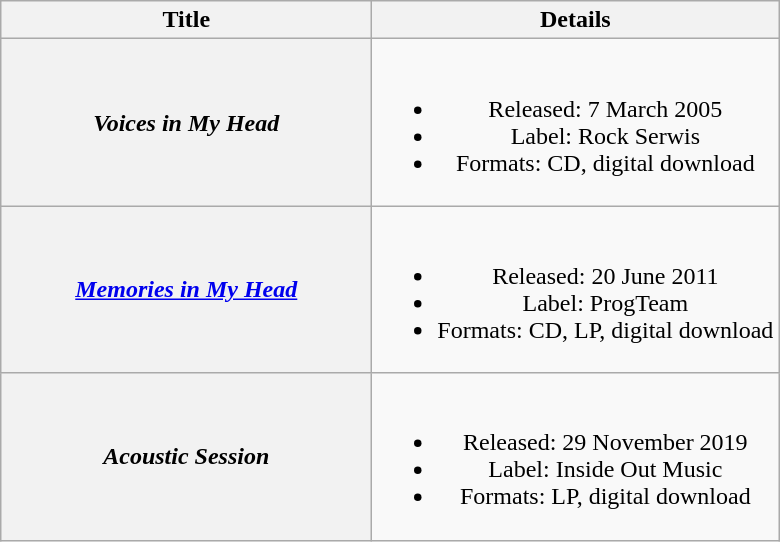<table class="wikitable plainrowheaders" style="text-align:center;">
<tr>
<th scope="col" style="width:15em;">Title</th>
<th scope="col">Details</th>
</tr>
<tr>
<th scope="row"><em>Voices in My Head</em></th>
<td><br><ul><li>Released: 7 March 2005</li><li>Label: Rock Serwis</li><li>Formats: CD, digital download</li></ul></td>
</tr>
<tr>
<th scope="row"><em><a href='#'>Memories in My Head</a></em></th>
<td><br><ul><li>Released: 20 June 2011</li><li>Label: ProgTeam</li><li>Formats: CD, LP, digital download</li></ul></td>
</tr>
<tr>
<th scope="row"><em>Acoustic Session</em></th>
<td><br><ul><li>Released: 29 November 2019</li><li>Label: Inside Out Music</li><li>Formats: LP, digital download</li></ul></td>
</tr>
</table>
